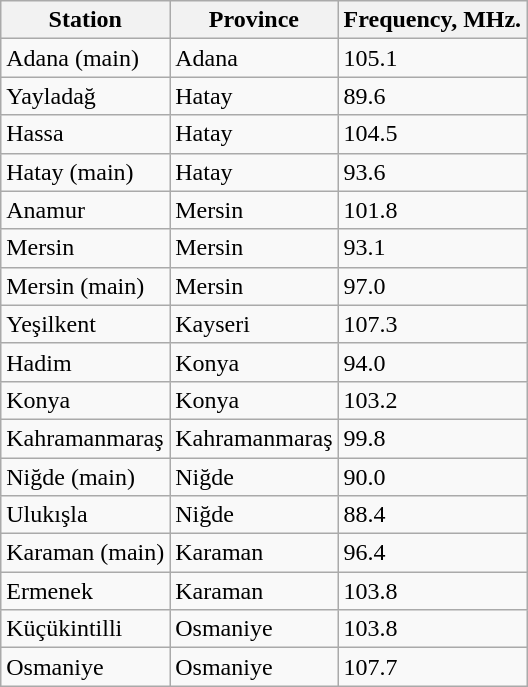<table class="sortable wikitable">
<tr>
<th>Station</th>
<th>Province</th>
<th>Frequency, MHz.</th>
</tr>
<tr>
<td>Adana (main)</td>
<td>Adana</td>
<td>105.1</td>
</tr>
<tr>
<td>Yayladağ</td>
<td>Hatay</td>
<td>89.6</td>
</tr>
<tr>
<td>Hassa</td>
<td>Hatay</td>
<td>104.5</td>
</tr>
<tr>
<td>Hatay (main)</td>
<td>Hatay</td>
<td>93.6</td>
</tr>
<tr>
<td>Anamur</td>
<td>Mersin</td>
<td>101.8</td>
</tr>
<tr>
<td>Mersin</td>
<td>Mersin</td>
<td>93.1</td>
</tr>
<tr>
<td>Mersin (main)</td>
<td>Mersin</td>
<td>97.0</td>
</tr>
<tr>
<td>Yeşilkent</td>
<td>Kayseri</td>
<td>107.3</td>
</tr>
<tr>
<td>Hadim</td>
<td>Konya</td>
<td>94.0</td>
</tr>
<tr>
<td>Konya</td>
<td>Konya</td>
<td>103.2</td>
</tr>
<tr>
<td>Kahramanmaraş</td>
<td>Kahramanmaraş</td>
<td>99.8</td>
</tr>
<tr>
<td>Niğde (main)</td>
<td>Niğde</td>
<td>90.0</td>
</tr>
<tr>
<td>Ulukışla</td>
<td>Niğde</td>
<td>88.4</td>
</tr>
<tr>
<td>Karaman (main)</td>
<td>Karaman</td>
<td>96.4</td>
</tr>
<tr>
<td>Ermenek</td>
<td>Karaman</td>
<td>103.8</td>
</tr>
<tr>
<td>Küçükintilli</td>
<td>Osmaniye</td>
<td>103.8</td>
</tr>
<tr>
<td>Osmaniye</td>
<td>Osmaniye</td>
<td>107.7</td>
</tr>
</table>
